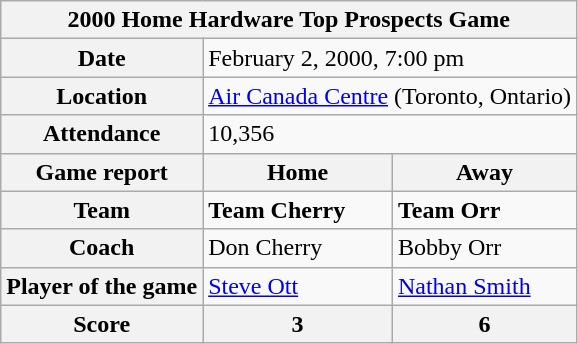<table class="wikitable">
<tr>
<th colspan="3">2000 Home Hardware Top Prospects Game</th>
</tr>
<tr>
<th>Date</th>
<td colspan="2">February 2, 2000, 7:00 pm</td>
</tr>
<tr>
<th>Location</th>
<td colspan="2"><a href='#'>Air Canada Centre</a> (Toronto, Ontario)</td>
</tr>
<tr>
<th>Attendance</th>
<td colspan="2">10,356</td>
</tr>
<tr>
<th>Game report</th>
<th>Home</th>
<th>Away</th>
</tr>
<tr>
<th>Team</th>
<td><strong>Team Cherry</strong></td>
<td><strong>Team Orr</strong></td>
</tr>
<tr>
<th>Coach</th>
<td>Don Cherry</td>
<td>Bobby Orr</td>
</tr>
<tr>
<th>Player of the game</th>
<td><a href='#'>Steve Ott</a></td>
<td><a href='#'>Nathan Smith</a></td>
</tr>
<tr>
<th>Score</th>
<th>3</th>
<th>6</th>
</tr>
</table>
